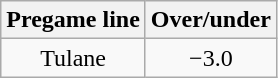<table class="wikitable">
<tr align="center">
<th style=>Pregame line</th>
<th style=>Over/under</th>
</tr>
<tr align="center">
<td>Tulane</td>
<td>−3.0</td>
</tr>
</table>
